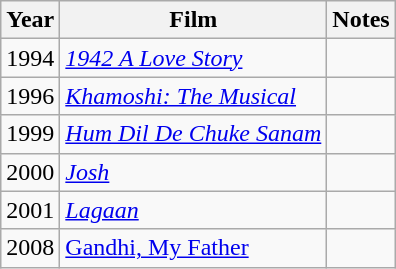<table class="wikitable">
<tr>
<th>Year</th>
<th>Film</th>
<th>Notes</th>
</tr>
<tr>
<td>1994</td>
<td><em><a href='#'>1942 A Love Story</a></em></td>
<td></td>
</tr>
<tr>
<td>1996</td>
<td><em><a href='#'>Khamoshi: The Musical</a></em></td>
<td></td>
</tr>
<tr>
<td>1999</td>
<td><em><a href='#'>Hum Dil De Chuke Sanam</a></em></td>
<td></td>
</tr>
<tr>
<td>2000</td>
<td><em><a href='#'>Josh</a></em></td>
<td></td>
</tr>
<tr>
<td>2001</td>
<td><em><a href='#'>Lagaan</a><strong></td>
<td></td>
</tr>
<tr>
<td>2008</td>
<td></em><a href='#'>Gandhi, My Father</a><em></td>
<td></td>
</tr>
</table>
